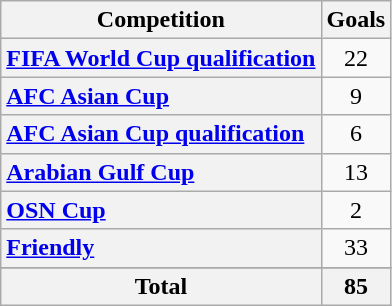<table class="wikitable sortable plainrowheaders" style="text-align:center">
<tr>
<th scope="col">Competition</th>
<th scope="col">Goals</th>
</tr>
<tr>
<th style="text-align:left" scope=row><a href='#'>FIFA World Cup qualification</a></th>
<td>22</td>
</tr>
<tr>
<th style="text-align:left" scope=row><a href='#'>AFC Asian Cup</a></th>
<td>9</td>
</tr>
<tr>
<th style="text-align:left" scope=row><a href='#'>AFC Asian Cup qualification</a></th>
<td>6</td>
</tr>
<tr>
<th style="text-align:left" scope=row><a href='#'>Arabian Gulf Cup</a></th>
<td>13</td>
</tr>
<tr>
<th style="text-align:left" scope=row><a href='#'>OSN Cup</a></th>
<td>2</td>
</tr>
<tr>
<th style="text-align:left" scope=row><a href='#'>Friendly</a></th>
<td>33</td>
</tr>
<tr>
</tr>
<tr class="sortbottom">
<th scope=row><strong>Total</strong></th>
<th><strong>85</strong></th>
</tr>
</table>
